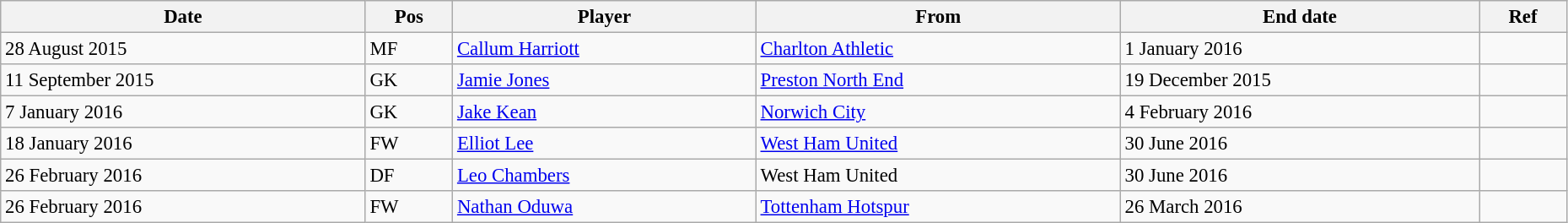<table width=98% class="wikitable" style="text-align:center; font-size:95%; text-align:left">
<tr>
<th>Date</th>
<th>Pos</th>
<th>Player</th>
<th>From</th>
<th>End date</th>
<th>Ref</th>
</tr>
<tr>
<td>28 August 2015</td>
<td>MF</td>
<td> <a href='#'>Callum Harriott</a></td>
<td> <a href='#'>Charlton Athletic</a></td>
<td>1 January 2016</td>
<td></td>
</tr>
<tr>
<td>11 September 2015</td>
<td>GK</td>
<td> <a href='#'>Jamie Jones</a></td>
<td> <a href='#'>Preston North End</a></td>
<td>19 December 2015</td>
<td></td>
</tr>
<tr>
<td>7 January 2016</td>
<td>GK</td>
<td> <a href='#'>Jake Kean</a></td>
<td> <a href='#'>Norwich City</a></td>
<td>4 February 2016</td>
<td></td>
</tr>
<tr>
<td>18 January 2016</td>
<td>FW</td>
<td> <a href='#'>Elliot Lee</a></td>
<td> <a href='#'>West Ham United</a></td>
<td>30 June 2016</td>
<td></td>
</tr>
<tr>
<td>26 February 2016</td>
<td>DF</td>
<td> <a href='#'>Leo Chambers</a></td>
<td> West Ham United</td>
<td>30 June 2016</td>
<td></td>
</tr>
<tr>
<td>26 February 2016</td>
<td>FW</td>
<td> <a href='#'>Nathan Oduwa</a></td>
<td> <a href='#'>Tottenham Hotspur</a></td>
<td>26 March 2016</td>
<td></td>
</tr>
</table>
